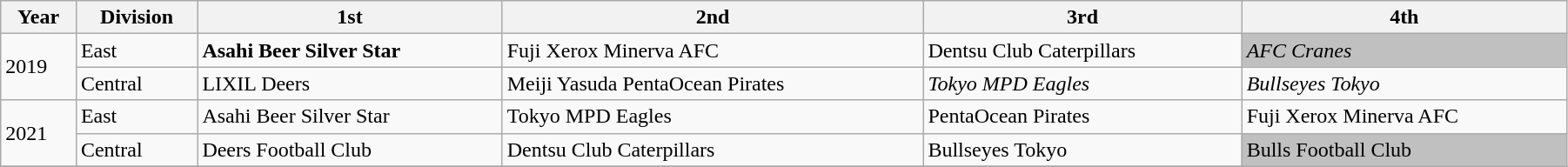<table class="wikitable" style="text-align:left;width:95%;">
<tr>
<th>Year</th>
<th>Division</th>
<th>1st</th>
<th>2nd</th>
<th>3rd</th>
<th>4th</th>
</tr>
<tr>
<td rowspan="2">2019</td>
<td>East</td>
<td><strong>Asahi Beer Silver Star</strong></td>
<td>Fuji Xerox Minerva AFC</td>
<td>Dentsu Club Caterpillars</td>
<td style="background-color:#C0C0C0"><em>AFC Cranes</em></td>
</tr>
<tr>
<td>Central</td>
<td>LIXIL Deers</td>
<td>Meiji Yasuda PentaOcean Pirates</td>
<td><em>Tokyo MPD Eagles</em></td>
<td><em>Bullseyes Tokyo</em></td>
</tr>
<tr>
<td rowspan="2">2021</td>
<td>East</td>
<td>Asahi Beer Silver Star</td>
<td>Tokyo MPD Eagles</td>
<td>PentaOcean Pirates</td>
<td>Fuji Xerox Minerva AFC</td>
</tr>
<tr>
<td>Central</td>
<td>Deers Football Club</td>
<td>Dentsu Club Caterpillars</td>
<td>Bullseyes Tokyo</td>
<td style="background-color:#C0C0C0">Bulls Football Club</td>
</tr>
<tr>
</tr>
</table>
